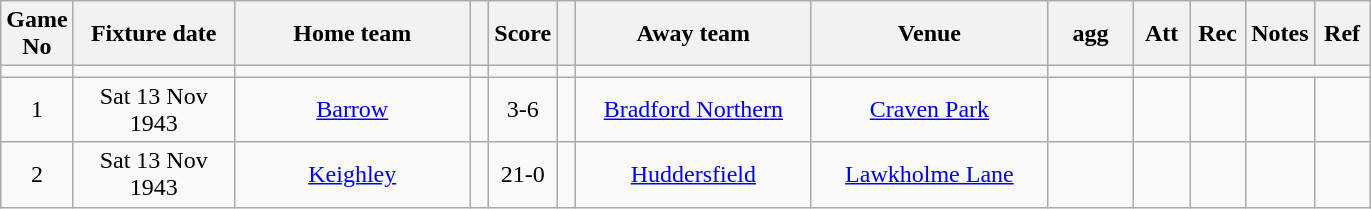<table class="wikitable" style="text-align:center;">
<tr>
<th width=20 abbr="No">Game No</th>
<th width=100 abbr="Date">Fixture date</th>
<th width=150 abbr="Home team">Home team</th>
<th width=5 abbr="space"></th>
<th width=20 abbr="Score">Score</th>
<th width=5 abbr="space"></th>
<th width=150 abbr="Away team">Away team</th>
<th width=150 abbr="Venue">Venue</th>
<th width=50 abbr="agg">agg</th>
<th width=30 abbr="Att">Att</th>
<th width=30 abbr="Rec">Rec</th>
<th width=20 abbr="Notes">Notes</th>
<th width=30 abbr="Ref">Ref</th>
</tr>
<tr>
<td></td>
<td></td>
<td></td>
<td></td>
<td></td>
<td></td>
<td></td>
<td></td>
<td></td>
<td></td>
<td></td>
</tr>
<tr>
<td>1</td>
<td>Sat 13 Nov 1943</td>
<td><a href='#'>Barrow</a></td>
<td></td>
<td>3-6</td>
<td></td>
<td><a href='#'>Bradford Northern</a></td>
<td><a href='#'>Craven Park</a></td>
<td></td>
<td></td>
<td></td>
<td></td>
<td></td>
</tr>
<tr>
<td>2</td>
<td>Sat 13 Nov 1943</td>
<td><a href='#'>Keighley</a></td>
<td></td>
<td>21-0</td>
<td></td>
<td><a href='#'>Huddersfield</a></td>
<td><a href='#'>Lawkholme Lane</a></td>
<td></td>
<td></td>
<td></td>
<td></td>
<td></td>
</tr>
</table>
